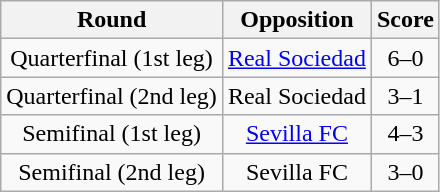<table class="wikitable" align="left" style="text-align:center;margin-right:1em">
<tr>
<th>Round</th>
<th>Opposition</th>
<th>Score</th>
</tr>
<tr>
<td>Quarterfinal (1st leg)</td>
<td><a href='#'>Real Sociedad</a></td>
<td>6–0</td>
</tr>
<tr>
<td>Quarterfinal (2nd leg)</td>
<td>Real Sociedad</td>
<td>3–1</td>
</tr>
<tr>
<td>Semifinal (1st leg)</td>
<td><a href='#'>Sevilla FC</a></td>
<td>4–3</td>
</tr>
<tr>
<td>Semifinal (2nd leg)</td>
<td>Sevilla FC</td>
<td>3–0</td>
</tr>
</table>
